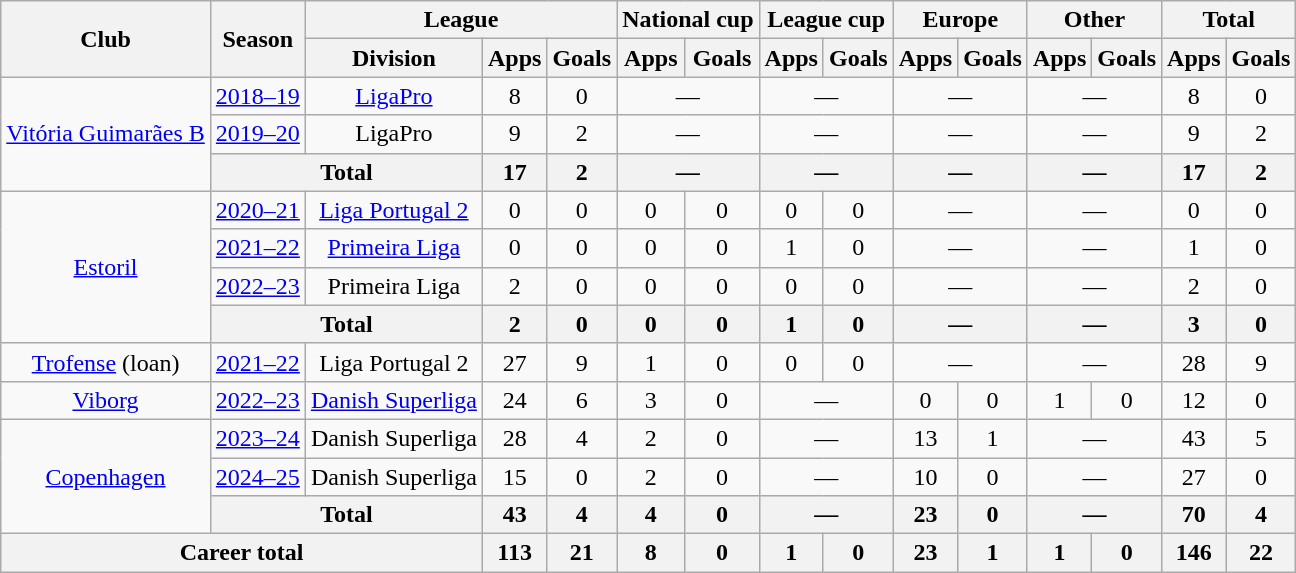<table class="wikitable" style="text-align:center">
<tr>
<th rowspan="2">Club</th>
<th rowspan="2">Season</th>
<th colspan="3">League</th>
<th colspan="2">National cup</th>
<th colspan="2">League cup</th>
<th colspan="2">Europe</th>
<th colspan="2">Other</th>
<th colspan="2">Total</th>
</tr>
<tr>
<th>Division</th>
<th>Apps</th>
<th>Goals</th>
<th>Apps</th>
<th>Goals</th>
<th>Apps</th>
<th>Goals</th>
<th>Apps</th>
<th>Goals</th>
<th>Apps</th>
<th>Goals</th>
<th>Apps</th>
<th>Goals</th>
</tr>
<tr>
<td rowspan="3"><a href='#'>Vitória Guimarães B</a></td>
<td><a href='#'>2018–19</a></td>
<td><a href='#'>LigaPro</a></td>
<td>8</td>
<td>0</td>
<td colspan="2">—</td>
<td colspan="2">—</td>
<td colspan="2">—</td>
<td colspan="2">—</td>
<td>8</td>
<td>0</td>
</tr>
<tr>
<td><a href='#'>2019–20</a></td>
<td>LigaPro</td>
<td>9</td>
<td>2</td>
<td colspan="2">—</td>
<td colspan="2">—</td>
<td colspan="2">—</td>
<td colspan="2">—</td>
<td>9</td>
<td>2</td>
</tr>
<tr>
<th colspan="2">Total</th>
<th>17</th>
<th>2</th>
<th colspan="2">—</th>
<th colspan="2">—</th>
<th colspan="2">—</th>
<th colspan="2">—</th>
<th>17</th>
<th>2</th>
</tr>
<tr>
<td rowspan="4"><a href='#'>Estoril</a></td>
<td><a href='#'>2020–21</a></td>
<td><a href='#'>Liga Portugal 2</a></td>
<td>0</td>
<td>0</td>
<td>0</td>
<td>0</td>
<td>0</td>
<td>0</td>
<td colspan="2">—</td>
<td colspan="2">—</td>
<td>0</td>
<td>0</td>
</tr>
<tr>
<td><a href='#'>2021–22</a></td>
<td><a href='#'>Primeira Liga</a></td>
<td>0</td>
<td>0</td>
<td>0</td>
<td>0</td>
<td>1</td>
<td>0</td>
<td colspan="2">—</td>
<td colspan="2">—</td>
<td>1</td>
<td>0</td>
</tr>
<tr>
<td><a href='#'>2022–23</a></td>
<td>Primeira Liga</td>
<td>2</td>
<td>0</td>
<td>0</td>
<td>0</td>
<td>0</td>
<td>0</td>
<td colspan="2">—</td>
<td colspan="2">—</td>
<td>2</td>
<td>0</td>
</tr>
<tr>
<th colspan="2">Total</th>
<th>2</th>
<th>0</th>
<th>0</th>
<th>0</th>
<th>1</th>
<th>0</th>
<th colspan="2">—</th>
<th colspan="2">—</th>
<th>3</th>
<th>0</th>
</tr>
<tr>
<td><a href='#'>Trofense</a> (loan)</td>
<td><a href='#'>2021–22</a></td>
<td>Liga Portugal 2</td>
<td>27</td>
<td>9</td>
<td>1</td>
<td>0</td>
<td>0</td>
<td>0</td>
<td colspan="2">—</td>
<td colspan="2">—</td>
<td>28</td>
<td>9</td>
</tr>
<tr>
<td><a href='#'>Viborg</a></td>
<td><a href='#'>2022–23</a></td>
<td><a href='#'>Danish Superliga</a></td>
<td>24</td>
<td>6</td>
<td>3</td>
<td>0</td>
<td colspan="2">—</td>
<td>0</td>
<td>0</td>
<td>1</td>
<td>0</td>
<td>12</td>
<td>0</td>
</tr>
<tr>
<td rowspan="3"><a href='#'>Copenhagen</a></td>
<td><a href='#'>2023–24</a></td>
<td>Danish Superliga</td>
<td>28</td>
<td>4</td>
<td>2</td>
<td>0</td>
<td colspan="2">—</td>
<td>13</td>
<td>1</td>
<td colspan="2">—</td>
<td>43</td>
<td>5</td>
</tr>
<tr>
<td><a href='#'>2024–25</a></td>
<td>Danish Superliga</td>
<td>15</td>
<td>0</td>
<td>2</td>
<td>0</td>
<td colspan="2">—</td>
<td>10</td>
<td>0</td>
<td colspan="2">—</td>
<td>27</td>
<td>0</td>
</tr>
<tr>
<th colspan="2">Total</th>
<th>43</th>
<th>4</th>
<th>4</th>
<th>0</th>
<th colspan="2">—</th>
<th>23</th>
<th>0</th>
<th colspan="2">—</th>
<th>70</th>
<th>4</th>
</tr>
<tr>
<th colspan="3">Career total</th>
<th>113</th>
<th>21</th>
<th>8</th>
<th>0</th>
<th>1</th>
<th>0</th>
<th>23</th>
<th>1</th>
<th>1</th>
<th>0</th>
<th>146</th>
<th>22</th>
</tr>
</table>
